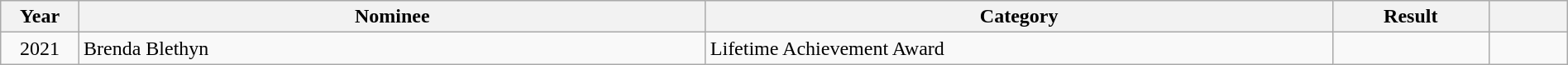<table class="wikitable" style="width:100%;">
<tr>
<th width=5%>Year</th>
<th style="width:40%;">Nominee</th>
<th style="width:40%;">Category</th>
<th style="width:10%;">Result</th>
<th width=5%></th>
</tr>
<tr>
<td style="text-align:center;">2021</td>
<td style="text-align:left;">Brenda Blethyn</td>
<td>Lifetime Achievement Award</td>
<td></td>
<td style="text-align:center;"></td>
</tr>
</table>
